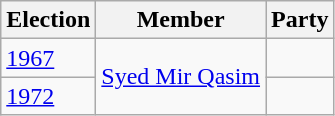<table class="wikitable sortable">
<tr>
<th>Election</th>
<th>Member</th>
<th colspan=2>Party</th>
</tr>
<tr>
<td><a href='#'>1967</a></td>
<td rowspan=2><a href='#'>Syed Mir Qasim</a></td>
<td></td>
</tr>
<tr>
<td><a href='#'>1972</a></td>
</tr>
</table>
